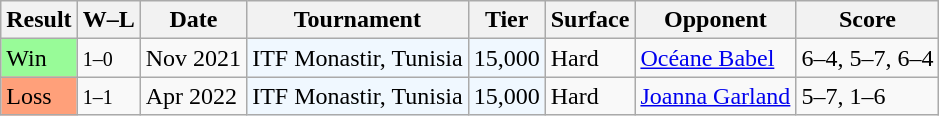<table class="sortable wikitable">
<tr>
<th>Result</th>
<th class="unsortable">W–L</th>
<th>Date</th>
<th>Tournament</th>
<th>Tier</th>
<th>Surface</th>
<th>Opponent</th>
<th class="unsortable">Score</th>
</tr>
<tr>
<td bgcolor=98FB98>Win</td>
<td><small>1–0</small></td>
<td>Nov 2021</td>
<td bgcolor=f0f8ff>ITF Monastir, Tunisia</td>
<td bgcolor=f0f8ff>15,000</td>
<td>Hard</td>
<td> <a href='#'>Océane Babel</a></td>
<td>6–4, 5–7, 6–4</td>
</tr>
<tr>
<td bgcolor="ffa07a">Loss</td>
<td><small>1–1</small></td>
<td>Apr 2022</td>
<td bgcolor=f0f8ff>ITF Monastir, Tunisia</td>
<td bgcolor=f0f8ff>15,000</td>
<td>Hard</td>
<td> <a href='#'>Joanna Garland</a></td>
<td>5–7, 1–6</td>
</tr>
</table>
